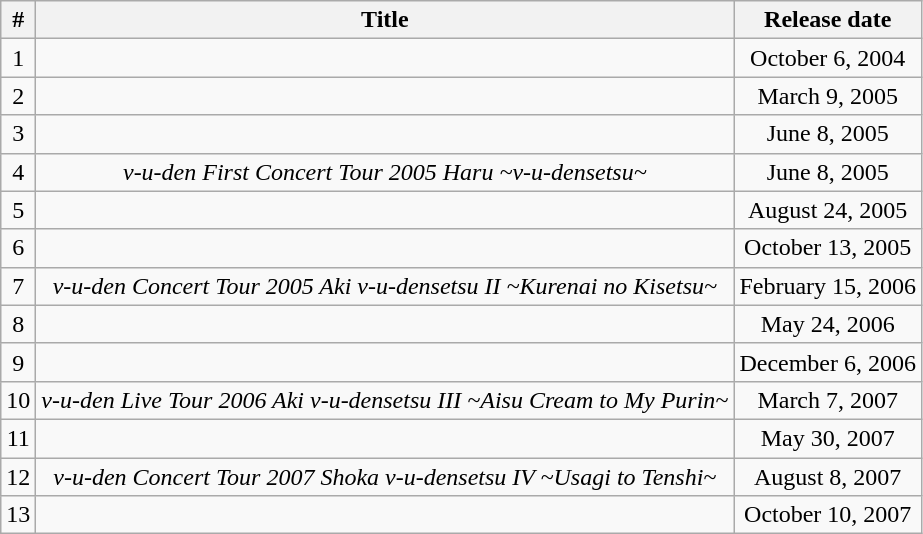<table class="wikitable" style="text-align:center" cellpadding="2">
<tr>
<th>#</th>
<th>Title</th>
<th>Release date</th>
</tr>
<tr>
<td>1</td>
<td></td>
<td>October 6, 2004</td>
</tr>
<tr>
<td>2</td>
<td></td>
<td>March 9, 2005</td>
</tr>
<tr>
<td>3</td>
<td></td>
<td>June 8, 2005</td>
</tr>
<tr>
<td>4</td>
<td><em>v-u-den First Concert Tour 2005 Haru ~v-u-densetsu~</em></td>
<td>June 8, 2005</td>
</tr>
<tr>
<td>5</td>
<td></td>
<td>August 24, 2005</td>
</tr>
<tr>
<td>6</td>
<td></td>
<td>October 13, 2005</td>
</tr>
<tr>
<td>7</td>
<td><em>v-u-den Concert Tour 2005 Aki v-u-densetsu II ~Kurenai no Kisetsu~</em></td>
<td>February 15, 2006</td>
</tr>
<tr>
<td>8</td>
<td></td>
<td>May 24, 2006</td>
</tr>
<tr>
<td>9</td>
<td></td>
<td>December 6, 2006</td>
</tr>
<tr>
<td>10</td>
<td><em>v-u-den Live Tour 2006 Aki v-u-densetsu III ~Aisu Cream to My Purin~</em></td>
<td>March 7, 2007</td>
</tr>
<tr>
<td>11</td>
<td></td>
<td>May 30, 2007</td>
</tr>
<tr>
<td>12</td>
<td><em>v-u-den Concert Tour 2007 Shoka v-u-densetsu IV ~Usagi to Tenshi~</em></td>
<td>August 8, 2007</td>
</tr>
<tr>
<td>13</td>
<td></td>
<td>October 10, 2007</td>
</tr>
</table>
